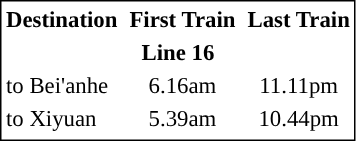<table style="text-align:centre; font-size:95%; border:1px solid black">
<tr>
<th>Destination</th>
<th></th>
<th>First Train</th>
<th></th>
<th>Last Train</th>
</tr>
<tr>
<th colspan="7" style="background-color:#">Line 16</th>
</tr>
<tr>
<td>to Bei'anhe</td>
<td></td>
<td style="text-align:center">6.16am</td>
<td></td>
<td style="text-align:center">11.11pm</td>
</tr>
<tr>
<td>to Xiyuan</td>
<td></td>
<td style="text-align:center">5.39am</td>
<td></td>
<td style="text-align:center">10.44pm</td>
</tr>
<tr>
</tr>
</table>
